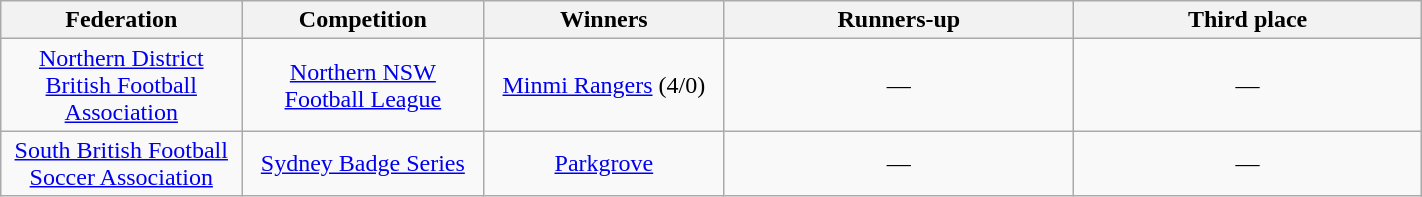<table class="wikitable" width="75%">
<tr>
<th style="width:10em">Federation</th>
<th style="width:10em">Competition</th>
<th style="width:10em">Winners</th>
<th style="width:15em">Runners-up</th>
<th style="width:15em">Third place</th>
</tr>
<tr>
<td align="center"><a href='#'>Northern District British Football Association</a></td>
<td align="center"><a href='#'>Northern NSW Football League</a></td>
<td align="center"><a href='#'>Minmi Rangers</a> (4/0)</td>
<td align="center">—</td>
<td align="center">—</td>
</tr>
<tr>
<td align="center"><a href='#'>South British Football Soccer Association</a></td>
<td align="center"><a href='#'>Sydney Badge Series</a></td>
<td align="center"><a href='#'>Parkgrove</a></td>
<td align="center">—</td>
<td align="center">—</td>
</tr>
</table>
